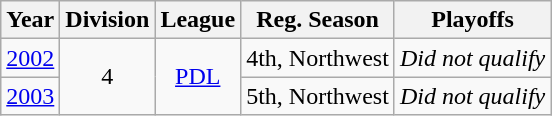<table class="wikitable" style="text-align: center;">
<tr>
<th>Year</th>
<th>Division</th>
<th>League</th>
<th>Reg. Season</th>
<th>Playoffs</th>
</tr>
<tr>
<td><a href='#'>2002</a></td>
<td rowspan=2>4</td>
<td rowspan=2><a href='#'>PDL</a></td>
<td>4th, Northwest</td>
<td><em>Did not qualify</em></td>
</tr>
<tr>
<td><a href='#'>2003</a></td>
<td>5th, Northwest</td>
<td><em>Did not qualify</em></td>
</tr>
</table>
